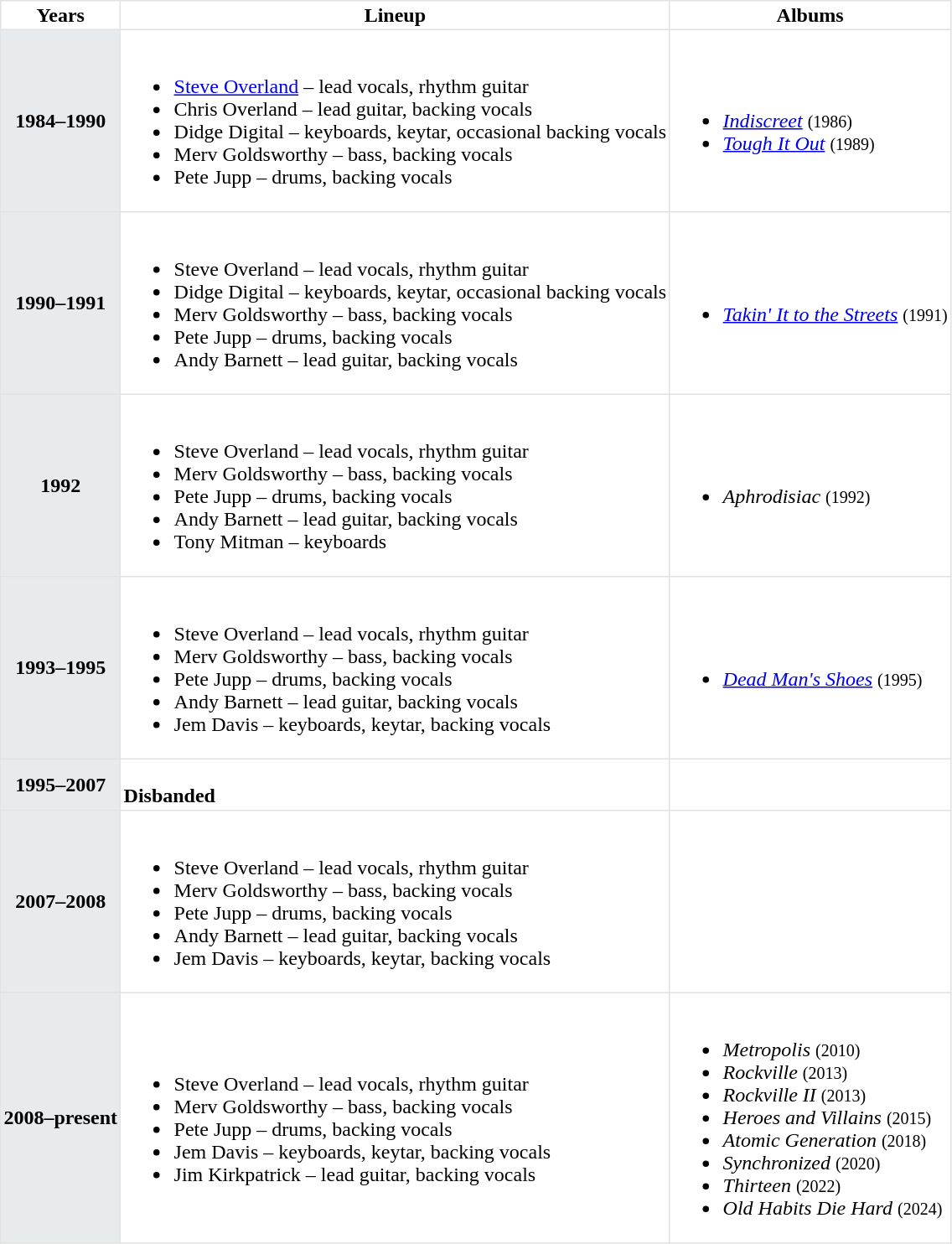<table class="toccolours" border=1 cellpadding=2 cellspacing=2 style="float: lleft; margin: 0 0 1em 1em; border-collapse: collapse; border: 1px solid #E2E2E2;">
<tr>
<th>Years</th>
<th>Lineup</th>
<th>Albums</th>
</tr>
<tr>
<th style="background:#e7ebee;">1984–1990</th>
<td><br><ul><li><a href='#'>Steve Overland</a> – lead vocals, rhythm guitar</li><li>Chris Overland – lead guitar, backing vocals</li><li>Didge Digital – keyboards, keytar, occasional backing vocals</li><li>Merv Goldsworthy – bass, backing vocals</li><li>Pete Jupp – drums, backing vocals</li></ul></td>
<td><br><ul><li><em><a href='#'>Indiscreet</a></em> <small>(1986)</small></li><li><em><a href='#'>Tough It Out</a></em> <small>(1989)</small></li></ul></td>
</tr>
<tr>
<th style="background:#e7ebee;">1990–1991</th>
<td><br><ul><li>Steve Overland – lead vocals, rhythm guitar</li><li>Didge Digital – keyboards, keytar, occasional backing vocals</li><li>Merv Goldsworthy – bass, backing vocals</li><li>Pete Jupp – drums, backing vocals</li><li>Andy Barnett – lead guitar, backing vocals</li></ul></td>
<td><br><ul><li><em><a href='#'>Takin' It to the Streets</a></em> <small>(1991)</small></li></ul></td>
</tr>
<tr>
<th style="background:#e7ebee;">1992</th>
<td><br><ul><li>Steve Overland – lead vocals, rhythm guitar</li><li>Merv Goldsworthy – bass, backing vocals</li><li>Pete Jupp – drums, backing vocals</li><li>Andy Barnett – lead guitar, backing vocals</li><li>Tony Mitman – keyboards</li></ul></td>
<td><br><ul><li><em>Aphrodisiac</em> <small>(1992)</small></li></ul></td>
</tr>
<tr>
<th style="background:#e7ebee;">1993–1995</th>
<td><br><ul><li>Steve Overland – lead vocals, rhythm guitar</li><li>Merv Goldsworthy – bass, backing vocals</li><li>Pete Jupp – drums, backing vocals</li><li>Andy Barnett – lead guitar, backing vocals</li><li>Jem Davis – keyboards, keytar, backing vocals</li></ul></td>
<td><br><ul><li><em><a href='#'>Dead Man's Shoes</a></em> <small>(1995)</small></li></ul></td>
</tr>
<tr>
<th style="background:#e7ebee;">1995–2007</th>
<td><br><strong>Disbanded</strong></td>
<td></td>
</tr>
<tr>
<th style="background:#e7ebee;">2007–2008</th>
<td><br><ul><li>Steve Overland – lead vocals, rhythm guitar</li><li>Merv Goldsworthy – bass, backing vocals</li><li>Pete Jupp – drums, backing vocals</li><li>Andy Barnett – lead guitar, backing vocals</li><li>Jem Davis – keyboards, keytar, backing vocals</li></ul></td>
<td></td>
</tr>
<tr>
<th style="background:#e7ebee;">2008–present</th>
<td><br><ul><li>Steve Overland – lead vocals, rhythm guitar</li><li>Merv Goldsworthy – bass, backing vocals</li><li>Pete Jupp – drums, backing vocals</li><li>Jem Davis – keyboards, keytar, backing vocals</li><li>Jim Kirkpatrick – lead guitar, backing vocals</li></ul></td>
<td><br><ul><li><em>Metropolis</em> <small>(2010)</small></li><li><em>Rockville</em> <small>(2013)</small></li><li><em>Rockville II</em> <small>(2013)</small></li><li><em>Heroes and Villains</em> <small>(2015)</small></li><li><em>Atomic Generation</em> <small>(2018)</small></li><li><em>Synchronized</em> <small>(2020)</small></li><li><em>Thirteen</em> <small>(2022)</small></li><li><em>Old Habits Die Hard</em> <small>(2024)</small></li></ul></td>
</tr>
</table>
